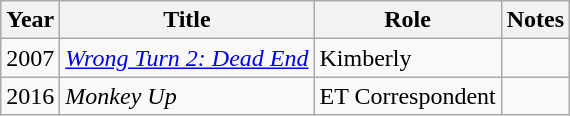<table class="wikitable">
<tr>
<th>Year</th>
<th>Title</th>
<th>Role</th>
<th>Notes</th>
</tr>
<tr>
<td>2007</td>
<td><em><a href='#'>Wrong Turn 2: Dead End</a></em></td>
<td>Kimberly</td>
<td></td>
</tr>
<tr>
<td>2016</td>
<td><em>Monkey Up</em></td>
<td>ET Correspondent</td>
<td></td>
</tr>
</table>
